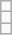<table class="wikitable">
<tr>
<td></td>
</tr>
<tr>
<td></td>
</tr>
<tr>
<td></td>
</tr>
</table>
